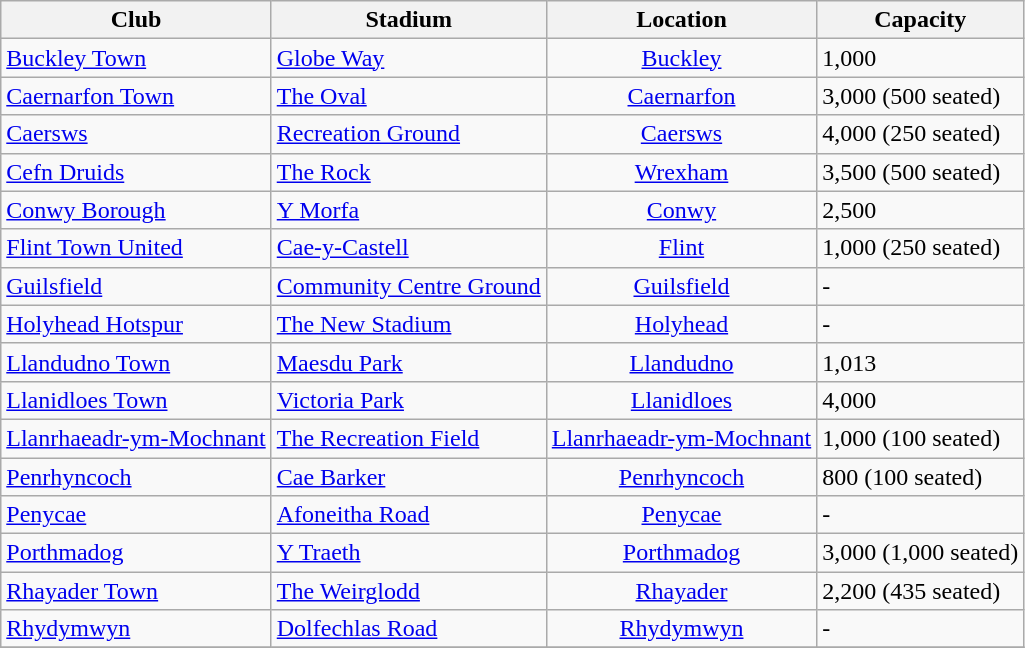<table class="wikitable sortable">
<tr>
<th>Club</th>
<th>Stadium</th>
<th>Location</th>
<th>Capacity</th>
</tr>
<tr>
<td><a href='#'>Buckley Town</a></td>
<td><a href='#'>Globe Way</a></td>
<td style="text-align:center;"><a href='#'>Buckley</a></td>
<td>1,000</td>
</tr>
<tr>
<td><a href='#'>Caernarfon Town</a></td>
<td><a href='#'>The Oval</a></td>
<td style="text-align:center;"><a href='#'>Caernarfon</a></td>
<td>3,000 (500 seated)</td>
</tr>
<tr>
<td><a href='#'>Caersws</a></td>
<td><a href='#'>Recreation Ground</a></td>
<td style="text-align:center;"><a href='#'>Caersws</a></td>
<td>4,000 (250 seated)</td>
</tr>
<tr>
<td><a href='#'>Cefn Druids</a></td>
<td><a href='#'>The Rock</a></td>
<td style="text-align:center;"><a href='#'>Wrexham</a></td>
<td>3,500 (500 seated)</td>
</tr>
<tr>
<td><a href='#'>Conwy Borough</a></td>
<td><a href='#'>Y Morfa</a></td>
<td style="text-align:center;"><a href='#'>Conwy</a></td>
<td>2,500</td>
</tr>
<tr>
<td><a href='#'>Flint Town United</a></td>
<td><a href='#'>Cae-y-Castell</a></td>
<td style="text-align:center;"><a href='#'>Flint</a></td>
<td>1,000 (250 seated)</td>
</tr>
<tr>
<td><a href='#'>Guilsfield</a></td>
<td><a href='#'>Community Centre Ground</a></td>
<td style="text-align:center;"><a href='#'>Guilsfield</a></td>
<td>-</td>
</tr>
<tr>
<td><a href='#'>Holyhead Hotspur</a></td>
<td><a href='#'>The New Stadium</a></td>
<td style="text-align:center;"><a href='#'>Holyhead</a></td>
<td>-</td>
</tr>
<tr>
<td><a href='#'>Llandudno Town</a></td>
<td><a href='#'>Maesdu Park</a></td>
<td style="text-align:center;"><a href='#'>Llandudno</a></td>
<td>1,013</td>
</tr>
<tr>
<td><a href='#'>Llanidloes Town</a></td>
<td><a href='#'>Victoria Park</a></td>
<td style="text-align:center;"><a href='#'>Llanidloes</a></td>
<td>4,000</td>
</tr>
<tr>
<td><a href='#'>Llanrhaeadr-ym-Mochnant</a></td>
<td><a href='#'>The Recreation Field</a></td>
<td style="text-align:center;"><a href='#'>Llanrhaeadr-ym-Mochnant</a></td>
<td>1,000 (100 seated)</td>
</tr>
<tr>
<td><a href='#'>Penrhyncoch</a></td>
<td><a href='#'>Cae Barker</a></td>
<td style="text-align:center;"><a href='#'>Penrhyncoch</a></td>
<td>800 (100 seated)</td>
</tr>
<tr>
<td><a href='#'>Penycae</a></td>
<td><a href='#'>Afoneitha Road</a></td>
<td style="text-align:center;"><a href='#'>Penycae</a></td>
<td>-</td>
</tr>
<tr>
<td><a href='#'>Porthmadog</a></td>
<td><a href='#'>Y Traeth</a></td>
<td style="text-align:center;"><a href='#'>Porthmadog</a></td>
<td>3,000 (1,000 seated)</td>
</tr>
<tr>
<td><a href='#'>Rhayader Town</a></td>
<td><a href='#'>The Weirglodd</a></td>
<td style="text-align:center;"><a href='#'>Rhayader</a></td>
<td>2,200 (435 seated)</td>
</tr>
<tr>
<td><a href='#'>Rhydymwyn</a></td>
<td><a href='#'>Dolfechlas Road</a></td>
<td style="text-align:center;"><a href='#'>Rhydymwyn</a></td>
<td>-</td>
</tr>
<tr>
</tr>
</table>
